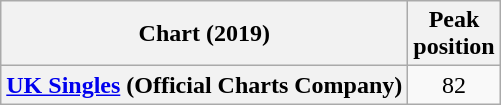<table class="wikitable plainrowheaders" style="text-align:center">
<tr>
<th scope="col">Chart (2019)</th>
<th scope="col">Peak<br>position</th>
</tr>
<tr>
<th scope="row"><a href='#'>UK Singles</a> (Official Charts Company)</th>
<td>82</td>
</tr>
</table>
